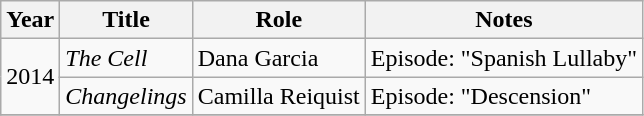<table class="wikitable sortable">
<tr>
<th>Year</th>
<th>Title</th>
<th>Role</th>
<th>Notes</th>
</tr>
<tr>
<td rowspan="2">2014</td>
<td><em>The Cell</em></td>
<td>Dana Garcia</td>
<td>Episode: "Spanish Lullaby"</td>
</tr>
<tr>
<td><em>Changelings</em></td>
<td>Camilla Reiquist</td>
<td>Episode: "Descension"</td>
</tr>
<tr>
</tr>
</table>
